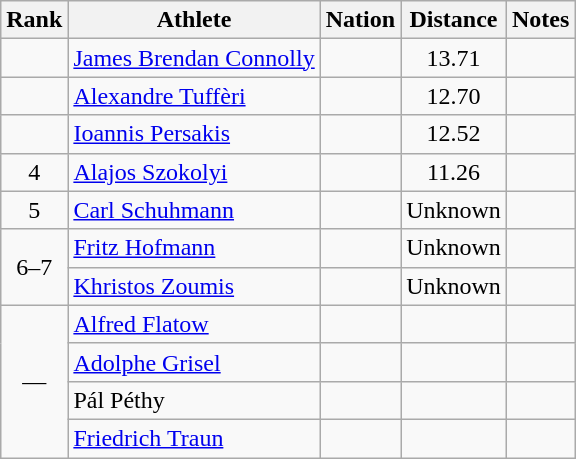<table class="wikitable sortable" style="text-align:center">
<tr>
<th>Rank</th>
<th>Athlete</th>
<th>Nation</th>
<th>Distance</th>
<th>Notes</th>
</tr>
<tr>
<td></td>
<td align=left><a href='#'>James Brendan Connolly</a></td>
<td align=left></td>
<td>13.71</td>
<td></td>
</tr>
<tr>
<td></td>
<td align=left><a href='#'>Alexandre Tuffèri</a></td>
<td align=left></td>
<td>12.70</td>
<td></td>
</tr>
<tr>
<td></td>
<td align=left><a href='#'>Ioannis Persakis</a></td>
<td align=left></td>
<td>12.52</td>
<td></td>
</tr>
<tr>
<td>4</td>
<td align=left><a href='#'>Alajos Szokolyi</a></td>
<td align=left></td>
<td>11.26</td>
<td></td>
</tr>
<tr>
<td>5</td>
<td align=left><a href='#'>Carl Schuhmann</a></td>
<td align=left></td>
<td data-sort-value=1.00>Unknown</td>
<td></td>
</tr>
<tr>
<td rowspan=2>6–7</td>
<td align=left><a href='#'>Fritz Hofmann</a></td>
<td align=left></td>
<td data-sort-value=1.00>Unknown</td>
<td></td>
</tr>
<tr>
<td align=left><a href='#'>Khristos Zoumis</a></td>
<td align=left></td>
<td data-sort-value=1.00>Unknown</td>
<td></td>
</tr>
<tr>
<td rowspan=4 data-sort-value=8>—</td>
<td align=left><a href='#'>Alfred Flatow</a></td>
<td align=left></td>
<td data-sort-value=0.00></td>
<td></td>
</tr>
<tr>
<td align=left><a href='#'>Adolphe Grisel</a></td>
<td align=left></td>
<td data-sort-value=0.00></td>
<td></td>
</tr>
<tr>
<td align=left>Pál Péthy</td>
<td align=left></td>
<td data-sort-value=0.00></td>
<td></td>
</tr>
<tr>
<td align=left><a href='#'>Friedrich Traun</a></td>
<td align=left></td>
<td data-sort-value=0.00></td>
<td></td>
</tr>
</table>
